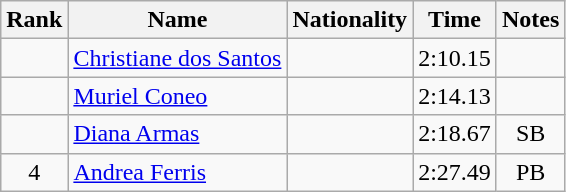<table class="wikitable sortable" style="text-align:center">
<tr>
<th>Rank</th>
<th>Name</th>
<th>Nationality</th>
<th>Time</th>
<th>Notes</th>
</tr>
<tr>
<td></td>
<td align=left><a href='#'>Christiane dos Santos</a></td>
<td align=left></td>
<td>2:10.15</td>
<td></td>
</tr>
<tr>
<td></td>
<td align=left><a href='#'>Muriel Coneo</a></td>
<td align=left></td>
<td>2:14.13</td>
<td></td>
</tr>
<tr>
<td></td>
<td align=left><a href='#'>Diana Armas</a></td>
<td align=left></td>
<td>2:18.67</td>
<td>SB</td>
</tr>
<tr>
<td>4</td>
<td align=left><a href='#'>Andrea Ferris</a></td>
<td align=left></td>
<td>2:27.49</td>
<td>PB</td>
</tr>
</table>
